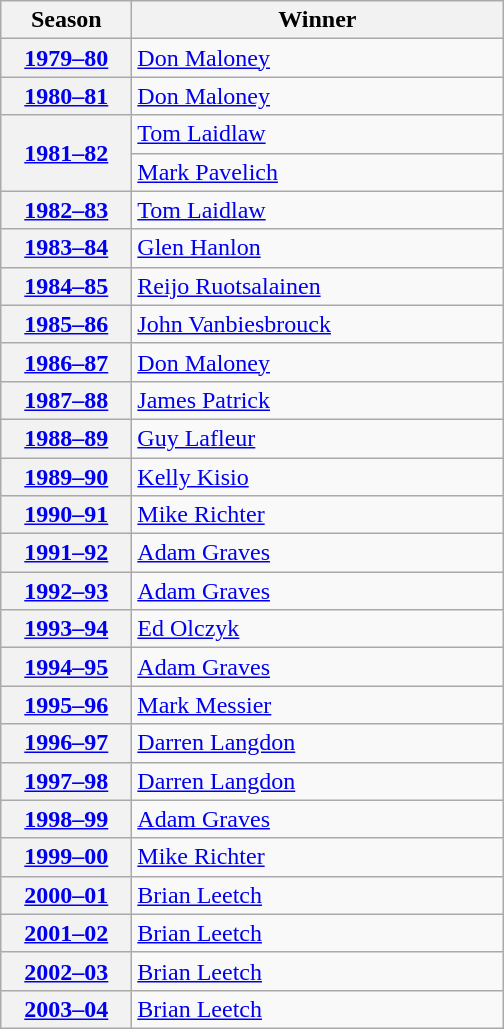<table class="wikitable">
<tr>
<th scope="col" style="width:5em">Season</th>
<th scope="col" style="width:15em">Winner</th>
</tr>
<tr>
<th scope="row"><a href='#'>1979–80</a></th>
<td><a href='#'>Don Maloney</a></td>
</tr>
<tr>
<th scope="row"><a href='#'>1980–81</a></th>
<td><a href='#'>Don Maloney</a></td>
</tr>
<tr>
<th scope="row" rowspan="2"><a href='#'>1981–82</a></th>
<td><a href='#'>Tom Laidlaw</a></td>
</tr>
<tr>
<td><a href='#'>Mark Pavelich</a></td>
</tr>
<tr>
<th scope="row"><a href='#'>1982–83</a></th>
<td><a href='#'>Tom Laidlaw</a></td>
</tr>
<tr>
<th scope="row"><a href='#'>1983–84</a></th>
<td><a href='#'>Glen Hanlon</a></td>
</tr>
<tr>
<th scope="row"><a href='#'>1984–85</a></th>
<td><a href='#'>Reijo Ruotsalainen</a></td>
</tr>
<tr>
<th scope="row"><a href='#'>1985–86</a></th>
<td><a href='#'>John Vanbiesbrouck</a></td>
</tr>
<tr>
<th scope="row"><a href='#'>1986–87</a></th>
<td><a href='#'>Don Maloney</a></td>
</tr>
<tr>
<th scope="row"><a href='#'>1987–88</a></th>
<td><a href='#'>James Patrick</a></td>
</tr>
<tr>
<th scope="row"><a href='#'>1988–89</a></th>
<td><a href='#'>Guy Lafleur</a></td>
</tr>
<tr>
<th scope="row"><a href='#'>1989–90</a></th>
<td><a href='#'>Kelly Kisio</a></td>
</tr>
<tr>
<th scope="row"><a href='#'>1990–91</a></th>
<td><a href='#'>Mike Richter</a></td>
</tr>
<tr>
<th scope="row"><a href='#'>1991–92</a></th>
<td><a href='#'>Adam Graves</a></td>
</tr>
<tr>
<th scope="row"><a href='#'>1992–93</a></th>
<td><a href='#'>Adam Graves</a></td>
</tr>
<tr>
<th scope="row"><a href='#'>1993–94</a></th>
<td><a href='#'>Ed Olczyk</a></td>
</tr>
<tr>
<th scope="row"><a href='#'>1994–95</a></th>
<td><a href='#'>Adam Graves</a></td>
</tr>
<tr>
<th scope="row"><a href='#'>1995–96</a></th>
<td><a href='#'>Mark Messier</a></td>
</tr>
<tr>
<th scope="row"><a href='#'>1996–97</a></th>
<td><a href='#'>Darren Langdon</a></td>
</tr>
<tr>
<th scope="row"><a href='#'>1997–98</a></th>
<td><a href='#'>Darren Langdon</a></td>
</tr>
<tr>
<th scope="row"><a href='#'>1998–99</a></th>
<td><a href='#'>Adam Graves</a></td>
</tr>
<tr>
<th scope="row"><a href='#'>1999–00</a></th>
<td><a href='#'>Mike Richter</a></td>
</tr>
<tr>
<th scope="row"><a href='#'>2000–01</a></th>
<td><a href='#'>Brian Leetch</a></td>
</tr>
<tr>
<th scope="row"><a href='#'>2001–02</a></th>
<td><a href='#'>Brian Leetch</a></td>
</tr>
<tr>
<th scope="row"><a href='#'>2002–03</a></th>
<td><a href='#'>Brian Leetch</a></td>
</tr>
<tr>
<th scope="row"><a href='#'>2003–04</a></th>
<td><a href='#'>Brian Leetch</a></td>
</tr>
</table>
